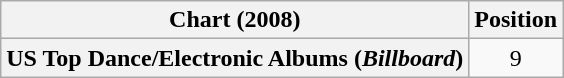<table class="wikitable plainrowheaders" style="text-align:center">
<tr>
<th scope="col">Chart (2008)</th>
<th scope="col">Position</th>
</tr>
<tr>
<th scope="row">US Top Dance/Electronic Albums (<em>Billboard</em>)</th>
<td>9</td>
</tr>
</table>
